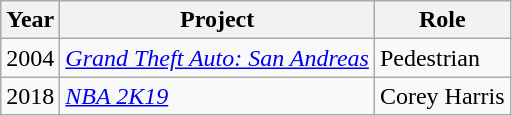<table class="wikitable sortable">
<tr>
<th>Year</th>
<th>Project</th>
<th>Role</th>
</tr>
<tr>
<td>2004</td>
<td><em><a href='#'>Grand Theft Auto: San Andreas</a></em></td>
<td>Pedestrian</td>
</tr>
<tr>
<td>2018</td>
<td><em><a href='#'>NBA 2K19</a></em></td>
<td>Corey Harris</td>
</tr>
</table>
